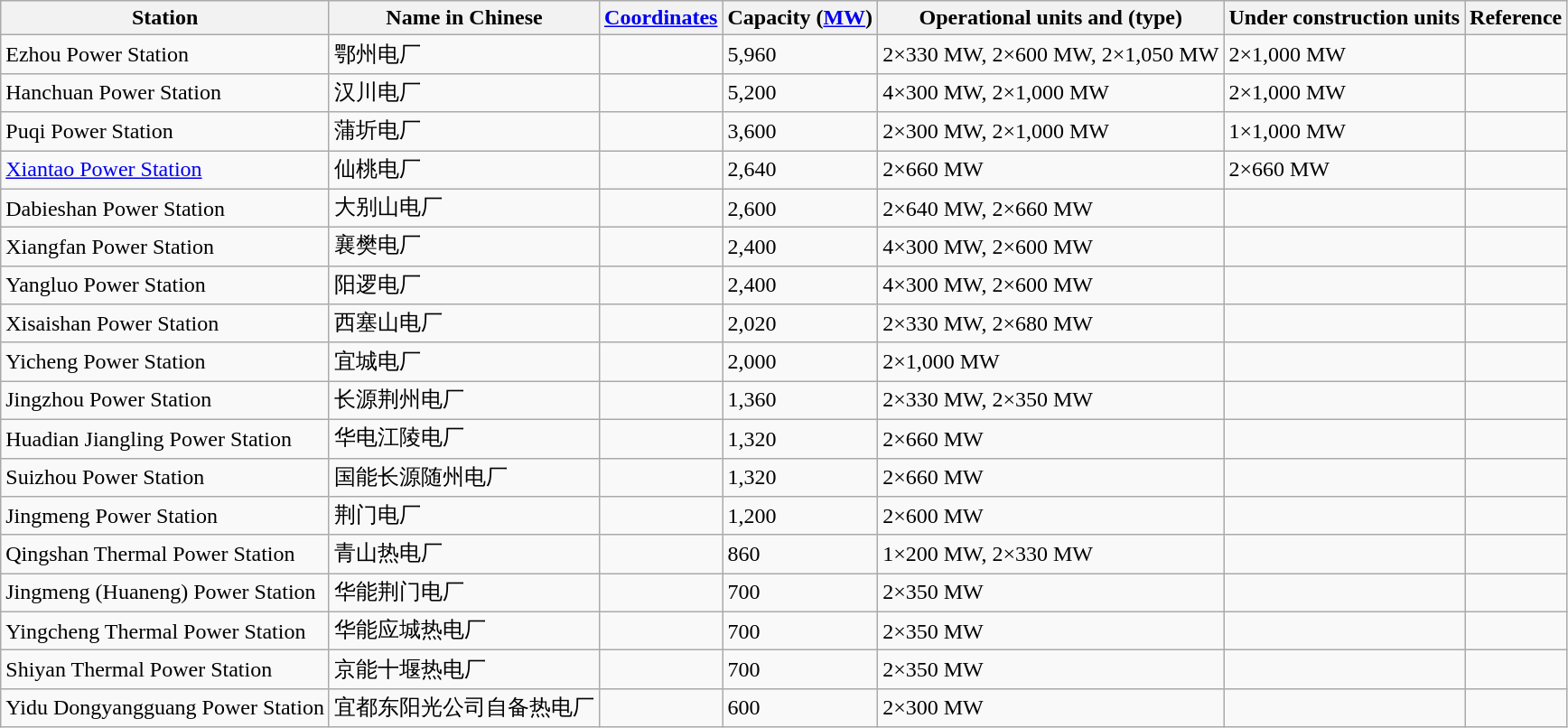<table class="wikitable sortable">
<tr>
<th>Station</th>
<th>Name in Chinese</th>
<th><a href='#'>Coordinates</a></th>
<th>Capacity (<a href='#'>MW</a>)</th>
<th>Operational units and (type)</th>
<th>Under construction units</th>
<th>Reference</th>
</tr>
<tr>
<td>Ezhou Power Station</td>
<td>鄂州电厂</td>
<td></td>
<td>5,960</td>
<td>2×330 MW, 2×600 MW, 2×1,050 MW</td>
<td>2×1,000 MW</td>
<td></td>
</tr>
<tr>
<td>Hanchuan Power Station</td>
<td>汉川电厂</td>
<td></td>
<td>5,200</td>
<td>4×300 MW,  2×1,000 MW</td>
<td>2×1,000 MW</td>
<td></td>
</tr>
<tr>
<td>Puqi Power Station</td>
<td>蒲圻电厂</td>
<td></td>
<td>3,600</td>
<td>2×300 MW, 2×1,000 MW</td>
<td>1×1,000 MW</td>
<td></td>
</tr>
<tr>
<td><a href='#'>Xiantao Power Station</a></td>
<td>仙桃电厂</td>
<td></td>
<td>2,640</td>
<td>2×660 MW</td>
<td>2×660 MW</td>
<td></td>
</tr>
<tr>
<td>Dabieshan Power Station</td>
<td>大别山电厂</td>
<td></td>
<td>2,600</td>
<td>2×640 MW, 2×660 MW</td>
<td></td>
<td></td>
</tr>
<tr>
<td>Xiangfan Power Station</td>
<td>襄樊电厂</td>
<td></td>
<td>2,400</td>
<td>4×300 MW, 2×600 MW</td>
<td></td>
<td></td>
</tr>
<tr>
<td>Yangluo Power Station</td>
<td>阳逻电厂</td>
<td></td>
<td>2,400</td>
<td>4×300 MW, 2×600 MW</td>
<td></td>
<td></td>
</tr>
<tr>
<td>Xisaishan Power Station</td>
<td>西塞山电厂</td>
<td></td>
<td>2,020</td>
<td>2×330 MW, 2×680 MW</td>
<td></td>
<td></td>
</tr>
<tr>
<td>Yicheng Power Station</td>
<td>宜城电厂</td>
<td></td>
<td>2,000</td>
<td>2×1,000 MW</td>
<td></td>
<td></td>
</tr>
<tr>
<td>Jingzhou Power Station</td>
<td>长源荆州电厂</td>
<td></td>
<td>1,360</td>
<td>2×330 MW, 2×350 MW</td>
<td></td>
<td></td>
</tr>
<tr>
<td>Huadian Jiangling Power Station</td>
<td>华电江陵电厂</td>
<td></td>
<td>1,320</td>
<td>2×660 MW</td>
<td></td>
<td></td>
</tr>
<tr>
<td>Suizhou Power Station</td>
<td>国能长源随州电厂</td>
<td></td>
<td>1,320</td>
<td>2×660 MW</td>
<td></td>
<td></td>
</tr>
<tr>
<td>Jingmeng Power Station</td>
<td>荆门电厂</td>
<td></td>
<td>1,200</td>
<td>2×600 MW</td>
<td></td>
<td></td>
</tr>
<tr>
<td>Qingshan Thermal Power Station</td>
<td>青山热电厂</td>
<td></td>
<td>860</td>
<td>1×200 MW, 2×330 MW</td>
<td></td>
<td></td>
</tr>
<tr>
<td>Jingmeng (Huaneng) Power Station</td>
<td>华能荆门电厂</td>
<td></td>
<td>700</td>
<td>2×350 MW</td>
<td></td>
<td></td>
</tr>
<tr>
<td>Yingcheng Thermal Power Station</td>
<td>华能应城热电厂</td>
<td></td>
<td>700</td>
<td>2×350 MW</td>
<td></td>
<td></td>
</tr>
<tr>
<td>Shiyan Thermal Power Station</td>
<td>京能十堰热电厂</td>
<td></td>
<td>700</td>
<td>2×350 MW</td>
<td></td>
<td></td>
</tr>
<tr>
<td>Yidu Dongyangguang Power Station</td>
<td>宜都东阳光公司自备热电厂</td>
<td></td>
<td>600</td>
<td>2×300 MW</td>
<td></td>
<td></td>
</tr>
</table>
